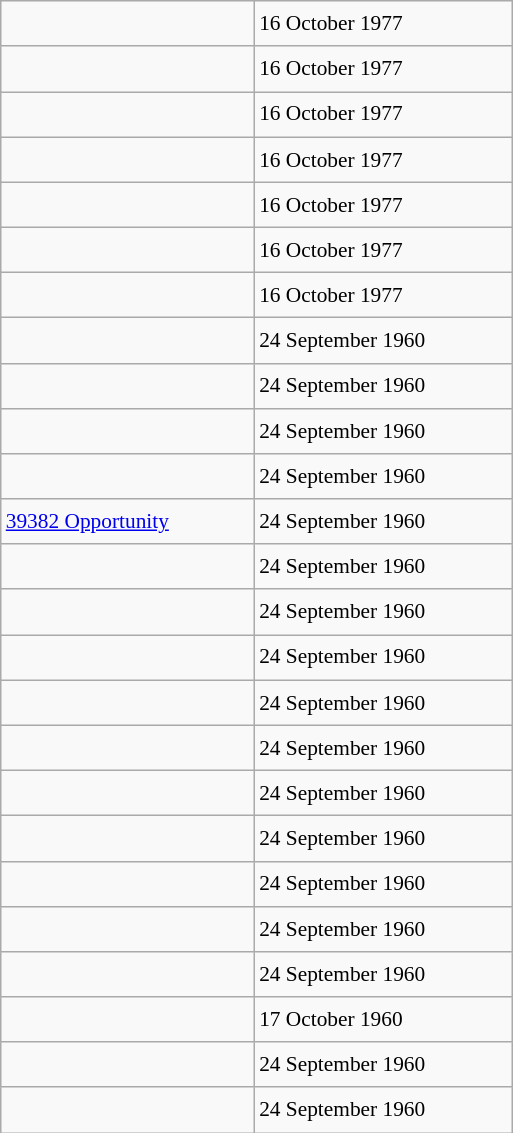<table class="wikitable" style="font-size: 89%; float: left; width: 24em; margin-right: 1em; line-height: 1.65em">
<tr>
<td></td>
<td>16 October 1977</td>
</tr>
<tr>
<td></td>
<td>16 October 1977</td>
</tr>
<tr>
<td></td>
<td>16 October 1977</td>
</tr>
<tr>
<td></td>
<td>16 October 1977</td>
</tr>
<tr>
<td></td>
<td>16 October 1977</td>
</tr>
<tr>
<td></td>
<td>16 October 1977</td>
</tr>
<tr>
<td></td>
<td>16 October 1977</td>
</tr>
<tr>
<td></td>
<td>24 September 1960</td>
</tr>
<tr>
<td></td>
<td>24 September 1960</td>
</tr>
<tr>
<td></td>
<td>24 September 1960</td>
</tr>
<tr>
<td></td>
<td>24 September 1960</td>
</tr>
<tr>
<td><a href='#'>39382 Opportunity</a></td>
<td>24 September 1960</td>
</tr>
<tr>
<td></td>
<td>24 September 1960</td>
</tr>
<tr>
<td></td>
<td>24 September 1960</td>
</tr>
<tr>
<td></td>
<td>24 September 1960</td>
</tr>
<tr>
<td></td>
<td>24 September 1960</td>
</tr>
<tr>
<td></td>
<td>24 September 1960</td>
</tr>
<tr>
<td></td>
<td>24 September 1960</td>
</tr>
<tr>
<td></td>
<td>24 September 1960</td>
</tr>
<tr>
<td></td>
<td>24 September 1960</td>
</tr>
<tr>
<td></td>
<td>24 September 1960</td>
</tr>
<tr>
<td></td>
<td>24 September 1960</td>
</tr>
<tr>
<td></td>
<td>17 October 1960</td>
</tr>
<tr>
<td></td>
<td>24 September 1960</td>
</tr>
<tr>
<td></td>
<td>24 September 1960</td>
</tr>
</table>
